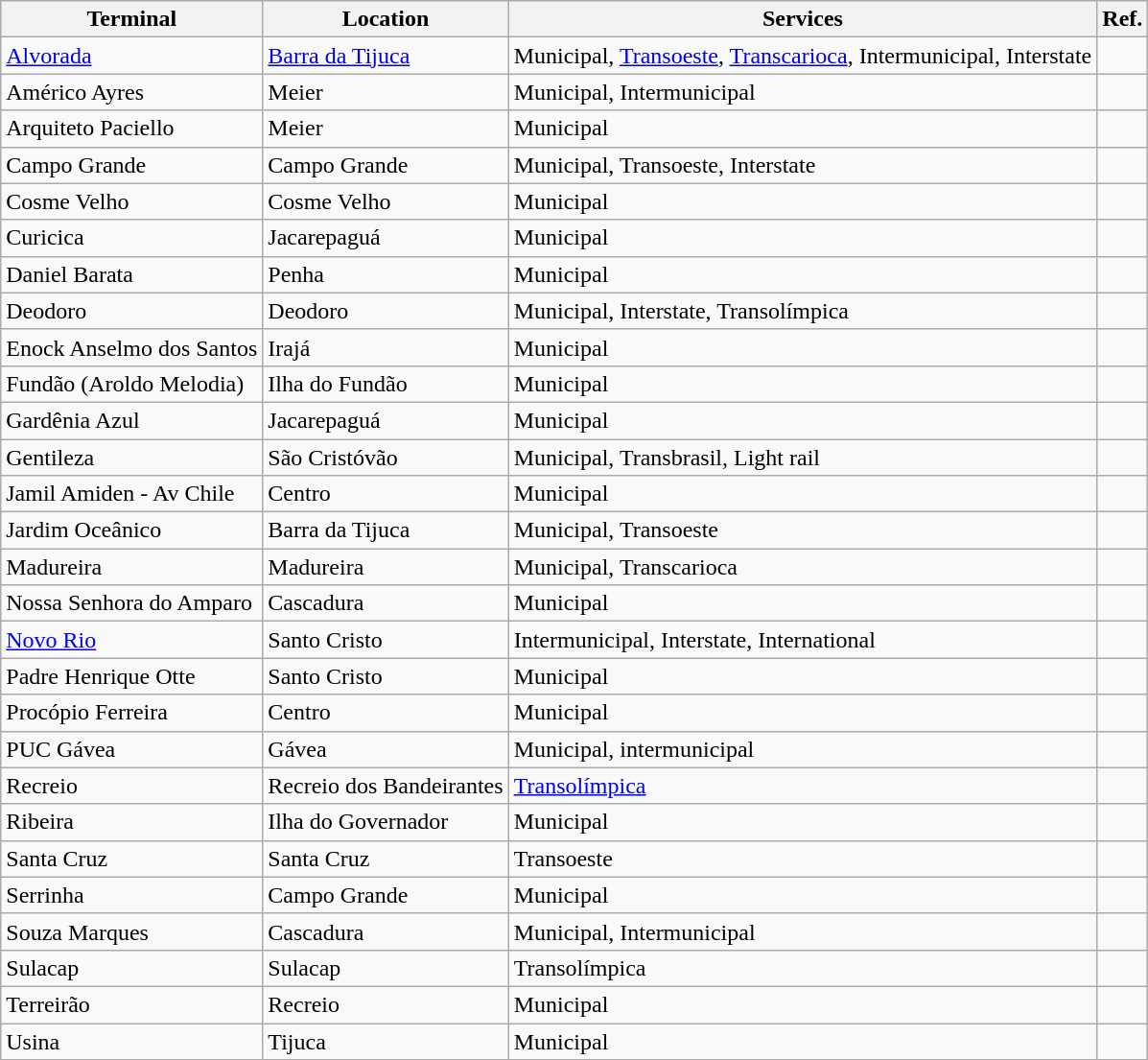<table class="wikitable">
<tr>
<th>Terminal</th>
<th>Location</th>
<th>Services</th>
<th>Ref.</th>
</tr>
<tr>
<td><a href='#'>Alvorada</a></td>
<td><a href='#'>Barra da Tijuca</a></td>
<td>Municipal, <a href='#'>Transoeste</a>, <a href='#'>Transcarioca</a>, Intermunicipal, Interstate</td>
<td></td>
</tr>
<tr>
<td>Américo Ayres</td>
<td>Meier</td>
<td>Municipal, Intermunicipal</td>
<td></td>
</tr>
<tr>
<td>Arquiteto Paciello</td>
<td>Meier</td>
<td>Municipal</td>
<td></td>
</tr>
<tr>
<td>Campo Grande</td>
<td>Campo Grande</td>
<td>Municipal, Transoeste, Interstate</td>
<td></td>
</tr>
<tr>
<td>Cosme Velho</td>
<td>Cosme Velho</td>
<td>Municipal</td>
<td></td>
</tr>
<tr>
<td>Curicica</td>
<td>Jacarepaguá</td>
<td>Municipal</td>
<td></td>
</tr>
<tr>
<td>Daniel Barata</td>
<td>Penha</td>
<td>Municipal</td>
<td></td>
</tr>
<tr>
<td>Deodoro</td>
<td>Deodoro</td>
<td>Municipal, Interstate, Transolímpica</td>
<td></td>
</tr>
<tr>
<td>Enock Anselmo dos Santos</td>
<td>Irajá</td>
<td>Municipal</td>
<td></td>
</tr>
<tr>
<td>Fundão (Aroldo Melodia)</td>
<td>Ilha do Fundão</td>
<td>Municipal</td>
<td></td>
</tr>
<tr>
<td>Gardênia Azul</td>
<td>Jacarepaguá</td>
<td>Municipal</td>
<td></td>
</tr>
<tr>
<td>Gentileza</td>
<td>São Cristóvão</td>
<td>Municipal, Transbrasil, Light rail</td>
<td></td>
</tr>
<tr>
<td>Jamil Amiden - Av Chile</td>
<td>Centro</td>
<td>Municipal</td>
<td></td>
</tr>
<tr>
<td>Jardim Oceânico</td>
<td>Barra da Tijuca</td>
<td>Municipal, Transoeste</td>
<td></td>
</tr>
<tr>
<td>Madureira</td>
<td>Madureira</td>
<td>Municipal, Transcarioca</td>
<td></td>
</tr>
<tr>
<td>Nossa Senhora do Amparo</td>
<td>Cascadura</td>
<td>Municipal</td>
<td></td>
</tr>
<tr>
<td><a href='#'>Novo Rio</a></td>
<td>Santo Cristo</td>
<td>Intermunicipal, Interstate, International</td>
<td></td>
</tr>
<tr>
<td>Padre Henrique Otte</td>
<td>Santo Cristo</td>
<td>Municipal</td>
<td></td>
</tr>
<tr>
<td>Procópio Ferreira</td>
<td>Centro</td>
<td>Municipal</td>
<td></td>
</tr>
<tr>
<td>PUC Gávea</td>
<td>Gávea</td>
<td>Municipal, intermunicipal</td>
<td></td>
</tr>
<tr>
<td>Recreio</td>
<td>Recreio dos Bandeirantes</td>
<td><a href='#'>Transolímpica</a></td>
<td></td>
</tr>
<tr>
<td>Ribeira</td>
<td>Ilha do Governador</td>
<td>Municipal</td>
<td></td>
</tr>
<tr>
<td>Santa Cruz</td>
<td>Santa Cruz</td>
<td>Transoeste</td>
<td></td>
</tr>
<tr>
<td>Serrinha</td>
<td>Campo Grande</td>
<td>Municipal</td>
<td></td>
</tr>
<tr>
<td>Souza Marques</td>
<td>Cascadura</td>
<td>Municipal, Intermunicipal</td>
<td></td>
</tr>
<tr>
<td>Sulacap</td>
<td>Sulacap</td>
<td>Transolímpica</td>
<td></td>
</tr>
<tr>
<td>Terreirão</td>
<td>Recreio</td>
<td>Municipal</td>
<td></td>
</tr>
<tr>
<td>Usina</td>
<td>Tijuca</td>
<td>Municipal</td>
<td></td>
</tr>
</table>
